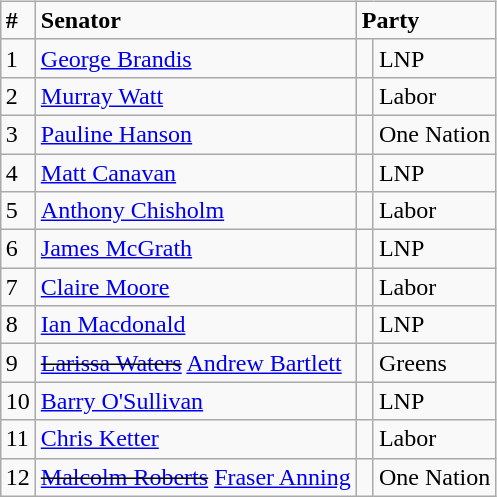<table style="width:100%;">
<tr>
<td><br>











































</td>
<td align=right><br><table class="wikitable">
<tr>
<td><strong>#</strong></td>
<td><strong>Senator</strong></td>
<td colspan="2"><strong>Party</strong></td>
</tr>
<tr>
<td>1</td>
<td><a href='#'>George Brandis</a></td>
<td> </td>
<td>LNP</td>
</tr>
<tr>
<td>2</td>
<td><a href='#'>Murray Watt</a></td>
<td> </td>
<td>Labor</td>
</tr>
<tr>
<td>3</td>
<td><a href='#'>Pauline Hanson</a></td>
<td> </td>
<td>One Nation</td>
</tr>
<tr>
<td>4</td>
<td><a href='#'>Matt Canavan</a></td>
<td> </td>
<td>LNP</td>
</tr>
<tr>
<td>5</td>
<td><a href='#'>Anthony Chisholm</a></td>
<td> </td>
<td>Labor</td>
</tr>
<tr>
<td>6</td>
<td><a href='#'>James McGrath</a></td>
<td> </td>
<td>LNP</td>
</tr>
<tr>
<td>7</td>
<td><a href='#'>Claire Moore</a></td>
<td> </td>
<td>Labor</td>
</tr>
<tr>
<td>8</td>
<td><a href='#'>Ian Macdonald</a></td>
<td> </td>
<td>LNP</td>
</tr>
<tr>
<td>9</td>
<td><s><a href='#'>Larissa Waters</a></s> <a href='#'>Andrew Bartlett</a></td>
<td> </td>
<td>Greens</td>
</tr>
<tr>
<td>10</td>
<td><a href='#'>Barry O'Sullivan</a></td>
<td> </td>
<td>LNP</td>
</tr>
<tr>
<td>11</td>
<td><a href='#'>Chris Ketter</a></td>
<td> </td>
<td>Labor</td>
</tr>
<tr>
<td>12</td>
<td><s><a href='#'>Malcolm Roberts</a></s> <a href='#'>Fraser Anning</a></td>
<td> </td>
<td>One Nation</td>
</tr>
</table>
</td>
</tr>
</table>
